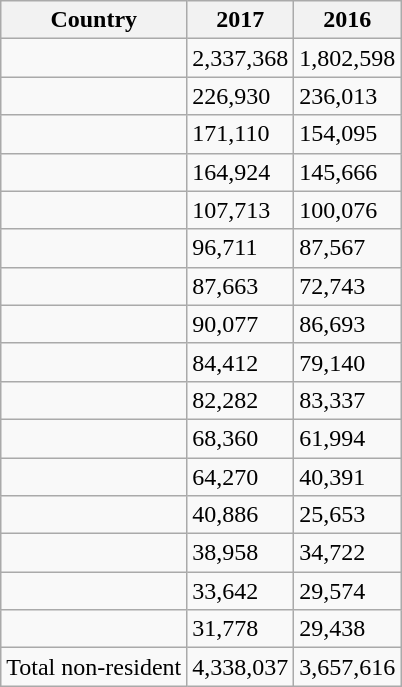<table class="wikitable sortable">
<tr>
<th>Country</th>
<th>2017</th>
<th>2016</th>
</tr>
<tr>
<td></td>
<td> 2,337,368</td>
<td>1,802,598</td>
</tr>
<tr>
<td></td>
<td> 226,930</td>
<td>236,013</td>
</tr>
<tr>
<td></td>
<td> 171,110</td>
<td>154,095</td>
</tr>
<tr>
<td></td>
<td> 164,924</td>
<td>145,666</td>
</tr>
<tr>
<td></td>
<td> 107,713</td>
<td>100,076</td>
</tr>
<tr>
<td></td>
<td> 96,711</td>
<td>87,567</td>
</tr>
<tr>
<td></td>
<td> 87,663</td>
<td>72,743</td>
</tr>
<tr>
<td></td>
<td> 90,077</td>
<td>86,693</td>
</tr>
<tr>
<td></td>
<td> 84,412</td>
<td>79,140</td>
</tr>
<tr>
<td></td>
<td> 82,282</td>
<td>83,337</td>
</tr>
<tr>
<td></td>
<td> 68,360</td>
<td>61,994</td>
</tr>
<tr>
<td></td>
<td> 64,270</td>
<td>40,391</td>
</tr>
<tr>
<td></td>
<td> 40,886</td>
<td>25,653</td>
</tr>
<tr>
<td></td>
<td> 38,958</td>
<td>34,722</td>
</tr>
<tr>
<td></td>
<td> 33,642</td>
<td>29,574</td>
</tr>
<tr>
<td></td>
<td> 31,778</td>
<td>29,438</td>
</tr>
<tr>
<td>Total non-resident</td>
<td> 4,338,037</td>
<td>3,657,616</td>
</tr>
</table>
